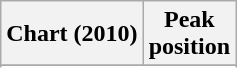<table class="wikitable sortable plainrowheaders">
<tr>
<th scope="col">Chart (2010)</th>
<th scope="col">Peak<br>position</th>
</tr>
<tr>
</tr>
<tr>
</tr>
<tr>
</tr>
<tr>
</tr>
</table>
